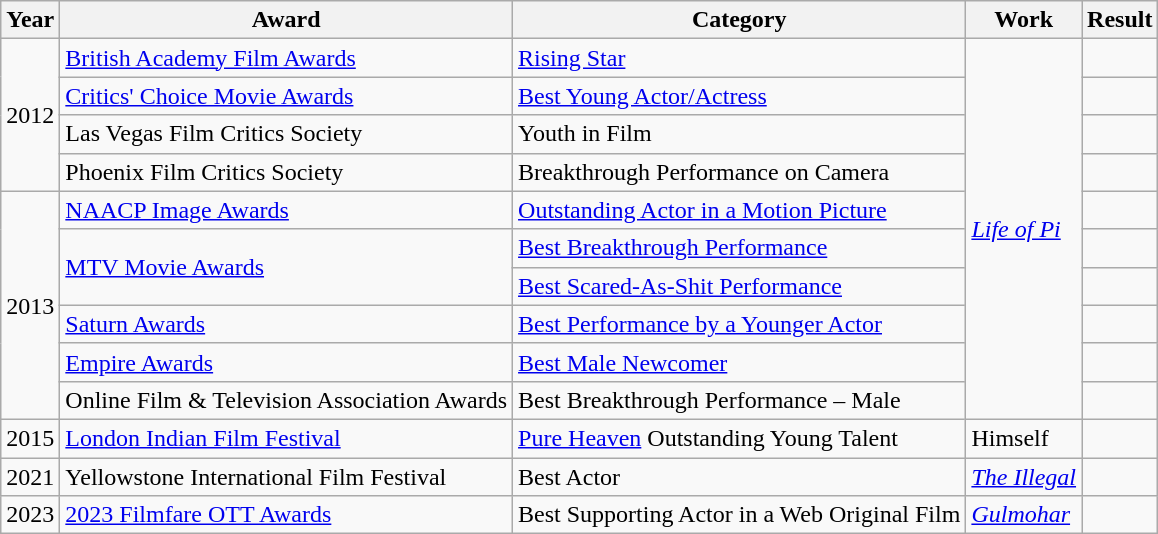<table class="wikitable sortable">
<tr>
<th>Year</th>
<th>Award</th>
<th>Category</th>
<th>Work</th>
<th>Result</th>
</tr>
<tr>
<td rowspan="4">2012</td>
<td><a href='#'>British Academy Film Awards</a></td>
<td><a href='#'>Rising Star</a></td>
<td rowspan="10"><em><a href='#'>Life of Pi</a></em></td>
<td></td>
</tr>
<tr>
<td><a href='#'>Critics' Choice Movie Awards</a></td>
<td><a href='#'>Best Young Actor/Actress</a></td>
<td></td>
</tr>
<tr>
<td>Las Vegas Film Critics Society</td>
<td>Youth in Film</td>
<td></td>
</tr>
<tr>
<td>Phoenix Film Critics Society</td>
<td>Breakthrough Performance on Camera</td>
<td></td>
</tr>
<tr>
<td rowspan="6">2013</td>
<td><a href='#'>NAACP Image Awards</a></td>
<td><a href='#'>Outstanding Actor in a Motion Picture</a></td>
<td></td>
</tr>
<tr>
<td rowspan="2"><a href='#'>MTV Movie Awards</a></td>
<td><a href='#'>Best Breakthrough Performance</a></td>
<td></td>
</tr>
<tr>
<td><a href='#'>Best Scared-As-Shit Performance</a></td>
<td></td>
</tr>
<tr>
<td><a href='#'>Saturn Awards</a></td>
<td><a href='#'>Best Performance by a Younger Actor</a></td>
<td></td>
</tr>
<tr>
<td><a href='#'>Empire Awards</a></td>
<td><a href='#'>Best Male Newcomer</a></td>
<td></td>
</tr>
<tr>
<td>Online Film & Television Association Awards</td>
<td>Best Breakthrough Performance – Male</td>
<td></td>
</tr>
<tr>
<td>2015</td>
<td><a href='#'>London Indian Film Festival</a></td>
<td><a href='#'>Pure Heaven</a> Outstanding Young Talent </td>
<td>Himself</td>
<td></td>
</tr>
<tr>
<td rowspan="1">2021</td>
<td>Yellowstone International Film Festival</td>
<td>Best Actor</td>
<td><em><a href='#'>The Illegal</a></em></td>
<td></td>
</tr>
<tr>
<td>2023</td>
<td><a href='#'>2023 Filmfare OTT Awards</a></td>
<td>Best Supporting Actor in a Web Original Film</td>
<td><em><a href='#'>Gulmohar</a></em></td>
<td></td>
</tr>
</table>
